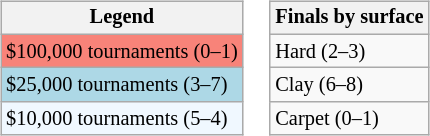<table>
<tr valign=top>
<td><br><table class=wikitable style="font-size:85%">
<tr>
<th>Legend</th>
</tr>
<tr style="background:#f88379;">
<td>$100,000 tournaments (0–1)</td>
</tr>
<tr style="background:lightblue;">
<td>$25,000 tournaments (3–7)</td>
</tr>
<tr style="background:#f0f8ff;">
<td>$10,000 tournaments (5–4)</td>
</tr>
</table>
</td>
<td><br><table class=wikitable style="font-size:85%">
<tr>
<th>Finals by surface</th>
</tr>
<tr>
<td>Hard (2–3)</td>
</tr>
<tr>
<td>Clay (6–8)</td>
</tr>
<tr>
<td>Carpet (0–1)</td>
</tr>
</table>
</td>
</tr>
</table>
